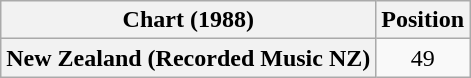<table class="wikitable plainrowheaders" style="text-align:center">
<tr>
<th scope="col">Chart (1988)</th>
<th scope="col">Position</th>
</tr>
<tr>
<th scope="row">New Zealand (Recorded Music NZ)</th>
<td>49</td>
</tr>
</table>
